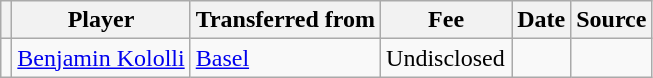<table class="wikitable plainrowheaders sortable">
<tr>
<th></th>
<th scope="col">Player</th>
<th>Transferred from</th>
<th style="width: 80px;">Fee</th>
<th scope="col">Date</th>
<th scope="col">Source</th>
</tr>
<tr>
<td align="center"></td>
<td> <a href='#'>Benjamin Kololli</a></td>
<td> <a href='#'>Basel</a></td>
<td>Undisclosed</td>
<td></td>
<td></td>
</tr>
</table>
